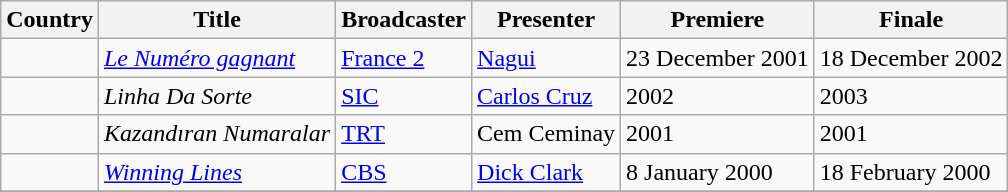<table class="wikitable">
<tr>
<th>Country</th>
<th>Title</th>
<th>Broadcaster</th>
<th>Presenter</th>
<th>Premiere</th>
<th>Finale</th>
</tr>
<tr>
<td></td>
<td><em><a href='#'>Le Numéro gagnant</a></em></td>
<td><a href='#'>France 2</a></td>
<td><a href='#'>Nagui</a></td>
<td>23 December 2001</td>
<td>18 December 2002</td>
</tr>
<tr>
<td></td>
<td><em>Linha Da Sorte</em></td>
<td><a href='#'>SIC</a></td>
<td><a href='#'>Carlos Cruz</a></td>
<td>2002</td>
<td>2003</td>
</tr>
<tr>
<td></td>
<td><em>Kazandıran Numaralar</em></td>
<td><a href='#'>TRT</a></td>
<td>Cem Ceminay</td>
<td>2001</td>
<td>2001</td>
</tr>
<tr>
<td></td>
<td><em><a href='#'>Winning Lines</a></em></td>
<td><a href='#'>CBS</a></td>
<td><a href='#'>Dick Clark</a></td>
<td>8 January 2000</td>
<td>18 February 2000</td>
</tr>
<tr>
</tr>
</table>
